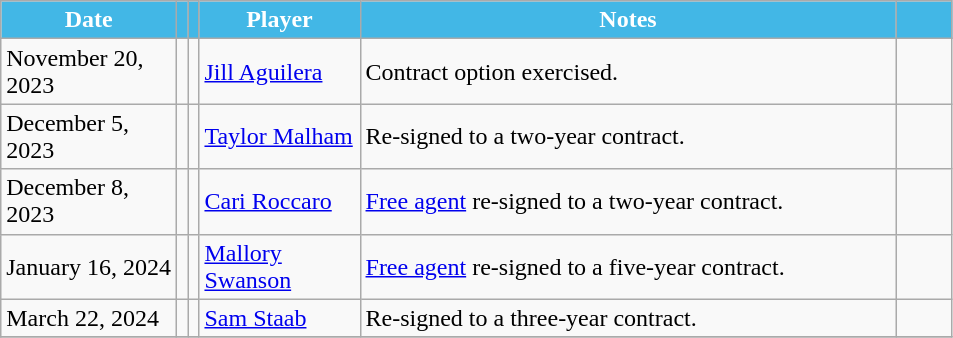<table class="wikitable sortable">
<tr>
<th style="background:#42b7e6; color:#fff; width:110px;" data-sort-type="date" scope="col">Date</th>
<th style="background:#42b7e6; color:#fff;" scope="col"></th>
<th style="background:#42b7e6; color:#fff;" scope="col"></th>
<th style="background:#42b7e6; color:#fff; width:100px;" scope="col">Player</th>
<th style="background:#42b7e6; color:#fff; width:350px;" scope="col">Notes</th>
<th style="background:#42b7e6; color:#fff; width:30px;" scope="col"></th>
</tr>
<tr>
<td>November 20, 2023</td>
<td></td>
<td></td>
<td><a href='#'>Jill Aguilera</a></td>
<td>Contract option exercised.</td>
<td></td>
</tr>
<tr>
<td>December 5, 2023</td>
<td></td>
<td></td>
<td><a href='#'>Taylor Malham</a></td>
<td>Re-signed to a two-year contract.</td>
<td></td>
</tr>
<tr>
<td>December 8, 2023</td>
<td></td>
<td></td>
<td><a href='#'>Cari Roccaro</a></td>
<td><a href='#'>Free agent</a> re-signed to a two-year contract.</td>
<td></td>
</tr>
<tr>
<td>January 16, 2024</td>
<td></td>
<td></td>
<td><a href='#'>Mallory Swanson</a></td>
<td><a href='#'>Free agent</a> re-signed to a five-year contract.</td>
<td></td>
</tr>
<tr>
<td>March 22, 2024</td>
<td></td>
<td></td>
<td><a href='#'>Sam Staab</a></td>
<td>Re-signed to a three-year contract.</td>
<td></td>
</tr>
<tr>
</tr>
</table>
